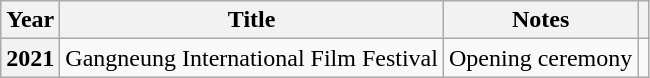<table class="wikitable plainrowheaders">
<tr>
<th scope="col">Year</th>
<th scope="col">Title</th>
<th scope="col">Notes</th>
<th scope="col" class="unsortable"></th>
</tr>
<tr>
<th scope="row">2021</th>
<td>Gangneung International Film Festival</td>
<td>Opening ceremony</td>
<td></td>
</tr>
</table>
